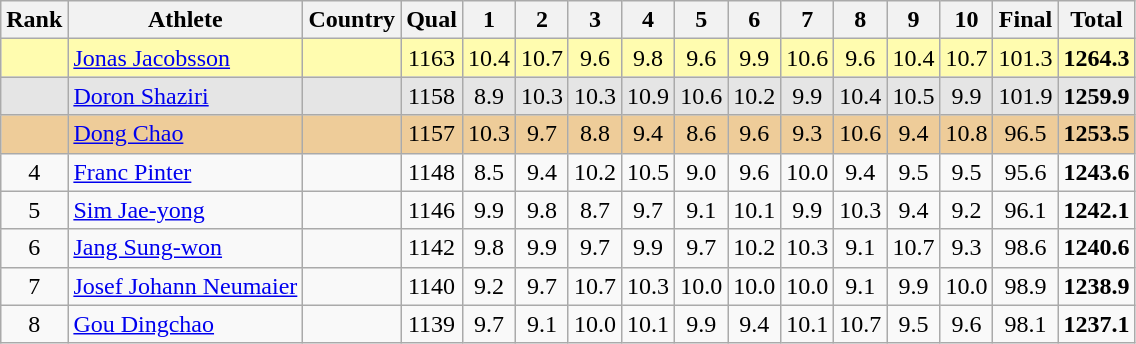<table class="wikitable sortable">
<tr>
<th>Rank</th>
<th>Athlete</th>
<th>Country</th>
<th>Qual</th>
<th class="unsortable" style="width: 28px">1</th>
<th class="unsortable" style="width: 28px">2</th>
<th class="unsortable" style="width: 28px">3</th>
<th class="unsortable" style="width: 28px">4</th>
<th class="unsortable" style="width: 28px">5</th>
<th class="unsortable" style="width: 28px">6</th>
<th class="unsortable" style="width: 28px">7</th>
<th class="unsortable" style="width: 28px">8</th>
<th class="unsortable" style="width: 28px">9</th>
<th class="unsortable" style="width: 28px">10</th>
<th>Final</th>
<th>Total</th>
</tr>
<tr style="background:#fffcaf;">
<td align="center"></td>
<td align="left"><a href='#'>Jonas Jacobsson</a></td>
<td align="left"></td>
<td align="center">1163</td>
<td align="center">10.4</td>
<td align="center">10.7</td>
<td align="center">9.6</td>
<td align="center">9.8</td>
<td align="center">9.6</td>
<td align="center">9.9</td>
<td align="center">10.6</td>
<td align="center">9.6</td>
<td align="center">10.4</td>
<td align="center">10.7</td>
<td align="center">101.3</td>
<td align="center"><strong>1264.3</strong></td>
</tr>
<tr style="background:#e5e5e5;">
<td align="center"></td>
<td align="left"><a href='#'>Doron Shaziri</a></td>
<td align="left"></td>
<td align="center">1158</td>
<td align="center">8.9</td>
<td align="center">10.3</td>
<td align="center">10.3</td>
<td align="center">10.9</td>
<td align="center">10.6</td>
<td align="center">10.2</td>
<td align="center">9.9</td>
<td align="center">10.4</td>
<td align="center">10.5</td>
<td align="center">9.9</td>
<td align="center">101.9</td>
<td align="center"><strong>1259.9</strong></td>
</tr>
<tr style="background:#ec9;">
<td align="center"></td>
<td align="left"><a href='#'>Dong Chao</a></td>
<td align="left"></td>
<td align="center">1157</td>
<td align="center">10.3</td>
<td align="center">9.7</td>
<td align="center">8.8</td>
<td align="center">9.4</td>
<td align="center">8.6</td>
<td align="center">9.6</td>
<td align="center">9.3</td>
<td align="center">10.6</td>
<td align="center">9.4</td>
<td align="center">10.8</td>
<td align="center">96.5</td>
<td align="center"><strong>1253.5</strong></td>
</tr>
<tr>
<td align="center">4</td>
<td align="left"><a href='#'>Franc Pinter</a></td>
<td align="left"></td>
<td align="center">1148</td>
<td align="center">8.5</td>
<td align="center">9.4</td>
<td align="center">10.2</td>
<td align="center">10.5</td>
<td align="center">9.0</td>
<td align="center">9.6</td>
<td align="center">10.0</td>
<td align="center">9.4</td>
<td align="center">9.5</td>
<td align="center">9.5</td>
<td align="center">95.6</td>
<td align="center"><strong>1243.6</strong></td>
</tr>
<tr>
<td align="center">5</td>
<td align="left"><a href='#'>Sim Jae-yong</a></td>
<td align="left"></td>
<td align="center">1146</td>
<td align="center">9.9</td>
<td align="center">9.8</td>
<td align="center">8.7</td>
<td align="center">9.7</td>
<td align="center">9.1</td>
<td align="center">10.1</td>
<td align="center">9.9</td>
<td align="center">10.3</td>
<td align="center">9.4</td>
<td align="center">9.2</td>
<td align="center">96.1</td>
<td align="center"><strong>1242.1</strong></td>
</tr>
<tr>
<td align="center">6</td>
<td align="left"><a href='#'>Jang Sung-won</a></td>
<td align="left"></td>
<td align="center">1142</td>
<td align="center">9.8</td>
<td align="center">9.9</td>
<td align="center">9.7</td>
<td align="center">9.9</td>
<td align="center">9.7</td>
<td align="center">10.2</td>
<td align="center">10.3</td>
<td align="center">9.1</td>
<td align="center">10.7</td>
<td align="center">9.3</td>
<td align="center">98.6</td>
<td align="center"><strong>1240.6</strong></td>
</tr>
<tr>
<td align="center">7</td>
<td align="left"><a href='#'>Josef Johann Neumaier</a></td>
<td align="left"></td>
<td align="center">1140</td>
<td align="center">9.2</td>
<td align="center">9.7</td>
<td align="center">10.7</td>
<td align="center">10.3</td>
<td align="center">10.0</td>
<td align="center">10.0</td>
<td align="center">10.0</td>
<td align="center">9.1</td>
<td align="center">9.9</td>
<td align="center">10.0</td>
<td align="center">98.9</td>
<td align="center"><strong>1238.9</strong></td>
</tr>
<tr>
<td align="center">8</td>
<td align="left"><a href='#'>Gou Dingchao</a></td>
<td align="left"></td>
<td align="center">1139</td>
<td align="center">9.7</td>
<td align="center">9.1</td>
<td align="center">10.0</td>
<td align="center">10.1</td>
<td align="center">9.9</td>
<td align="center">9.4</td>
<td align="center">10.1</td>
<td align="center">10.7</td>
<td align="center">9.5</td>
<td align="center">9.6</td>
<td align="center">98.1</td>
<td align="center"><strong>1237.1</strong></td>
</tr>
</table>
